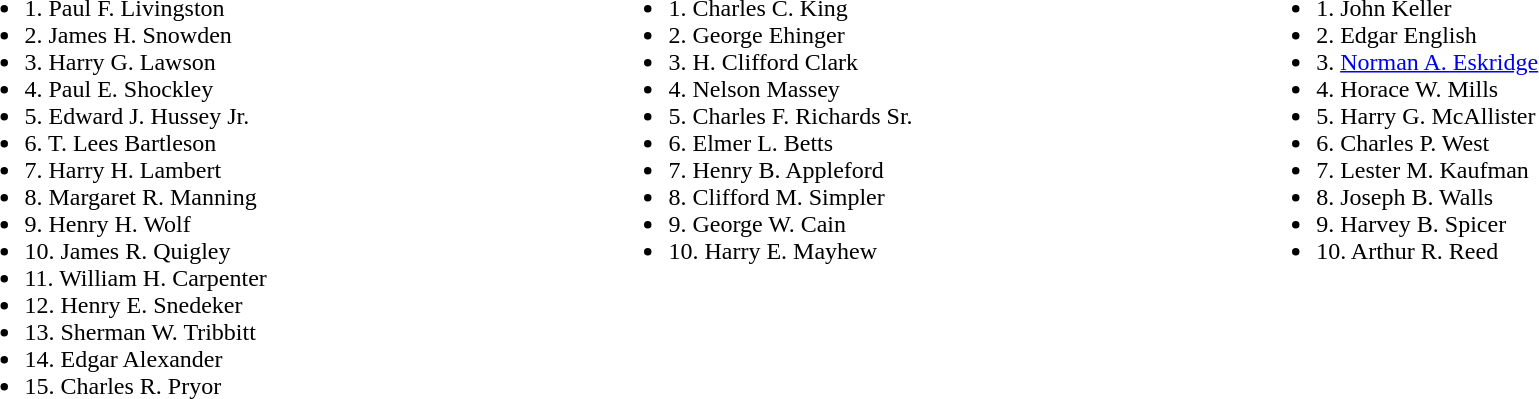<table width=100%>
<tr valign=top>
<td><br><ul><li>1. Paul F. Livingston</li><li>2. James H. Snowden</li><li>3. Harry G. Lawson</li><li>4. Paul E. Shockley</li><li>5. Edward J. Hussey Jr.</li><li>6. T. Lees Bartleson</li><li>7. Harry H. Lambert</li><li>8. Margaret R. Manning</li><li>9. Henry H. Wolf</li><li>10. James R. Quigley</li><li>11. William H. Carpenter</li><li>12. Henry E. Snedeker</li><li>13. Sherman W. Tribbitt</li><li>14. Edgar Alexander</li><li>15. Charles R. Pryor</li></ul></td>
<td><br><ul><li>1. Charles C. King</li><li>2. George Ehinger</li><li>3. H. Clifford Clark</li><li>4. Nelson Massey</li><li>5. Charles F. Richards Sr.</li><li>6. Elmer L. Betts</li><li>7. Henry B. Appleford</li><li>8. Clifford M. Simpler</li><li>9. George W. Cain</li><li>10. Harry E. Mayhew</li></ul></td>
<td><br><ul><li>1. John Keller</li><li>2. Edgar English</li><li>3. <a href='#'>Norman A. Eskridge</a></li><li>4. Horace W. Mills</li><li>5. Harry G. McAllister</li><li>6. Charles P. West</li><li>7. Lester M. Kaufman</li><li>8. Joseph B. Walls</li><li>9. Harvey B. Spicer</li><li>10. Arthur R. Reed</li></ul></td>
</tr>
</table>
